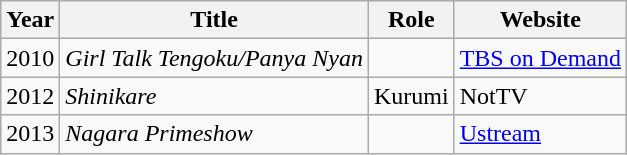<table class="wikitable">
<tr>
<th>Year</th>
<th>Title</th>
<th>Role</th>
<th>Website</th>
</tr>
<tr>
<td>2010</td>
<td><em>Girl Talk Tengoku/Panya Nyan</em></td>
<td></td>
<td><a href='#'>TBS on Demand</a></td>
</tr>
<tr>
<td>2012</td>
<td><em>Shinikare</em></td>
<td>Kurumi</td>
<td>NotTV</td>
</tr>
<tr>
<td>2013</td>
<td><em>Nagara Primeshow</em></td>
<td></td>
<td><a href='#'>Ustream</a></td>
</tr>
</table>
